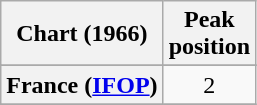<table class="wikitable sortable plainrowheaders">
<tr>
<th scope="col">Chart (1966)</th>
<th scope="col">Peak<br>position</th>
</tr>
<tr>
</tr>
<tr>
<th scope="row">France (<a href='#'>IFOP</a>)</th>
<td style="text-align:center">2</td>
</tr>
<tr>
</tr>
</table>
